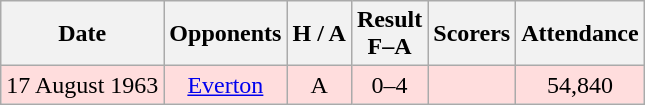<table class="wikitable" style="text-align:center">
<tr>
<th>Date</th>
<th>Opponents</th>
<th>H / A</th>
<th>Result<br>F–A</th>
<th>Scorers</th>
<th>Attendance</th>
</tr>
<tr bgcolor="#ffdddd">
<td>17 August 1963</td>
<td><a href='#'>Everton</a></td>
<td>A</td>
<td>0–4</td>
<td></td>
<td>54,840</td>
</tr>
</table>
